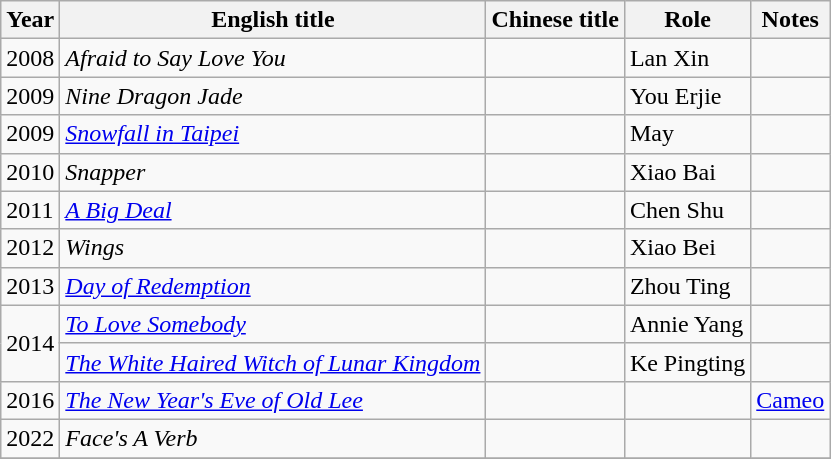<table class="wikitable">
<tr>
<th>Year</th>
<th>English title</th>
<th>Chinese title</th>
<th>Role</th>
<th>Notes</th>
</tr>
<tr>
<td>2008</td>
<td><em>Afraid to Say Love You</em></td>
<td></td>
<td>Lan Xin</td>
<td></td>
</tr>
<tr>
<td>2009</td>
<td><em>Nine Dragon Jade</em></td>
<td></td>
<td>You Erjie</td>
<td></td>
</tr>
<tr>
<td>2009</td>
<td><em><a href='#'>Snowfall in Taipei</a></em></td>
<td></td>
<td>May</td>
<td></td>
</tr>
<tr>
<td>2010</td>
<td><em>Snapper</em></td>
<td></td>
<td>Xiao Bai</td>
<td></td>
</tr>
<tr>
<td>2011</td>
<td><em><a href='#'>A Big Deal</a></em></td>
<td></td>
<td>Chen Shu</td>
<td></td>
</tr>
<tr>
<td>2012</td>
<td><em>Wings</em></td>
<td></td>
<td>Xiao Bei</td>
<td></td>
</tr>
<tr>
<td>2013</td>
<td><em><a href='#'>Day of Redemption</a></em></td>
<td></td>
<td>Zhou Ting</td>
<td></td>
</tr>
<tr>
<td rowspan="2">2014</td>
<td><em><a href='#'>To Love Somebody</a></em></td>
<td></td>
<td>Annie Yang</td>
<td></td>
</tr>
<tr>
<td><em><a href='#'>The White Haired Witch of Lunar Kingdom</a></em></td>
<td></td>
<td>Ke Pingting</td>
<td></td>
</tr>
<tr>
<td>2016</td>
<td><em><a href='#'>The New Year's Eve of Old Lee</a></em></td>
<td></td>
<td></td>
<td><a href='#'>Cameo</a></td>
</tr>
<tr>
<td>2022</td>
<td><em>Face's A Verb</em></td>
<td></td>
<td></td>
<td></td>
</tr>
<tr>
</tr>
</table>
